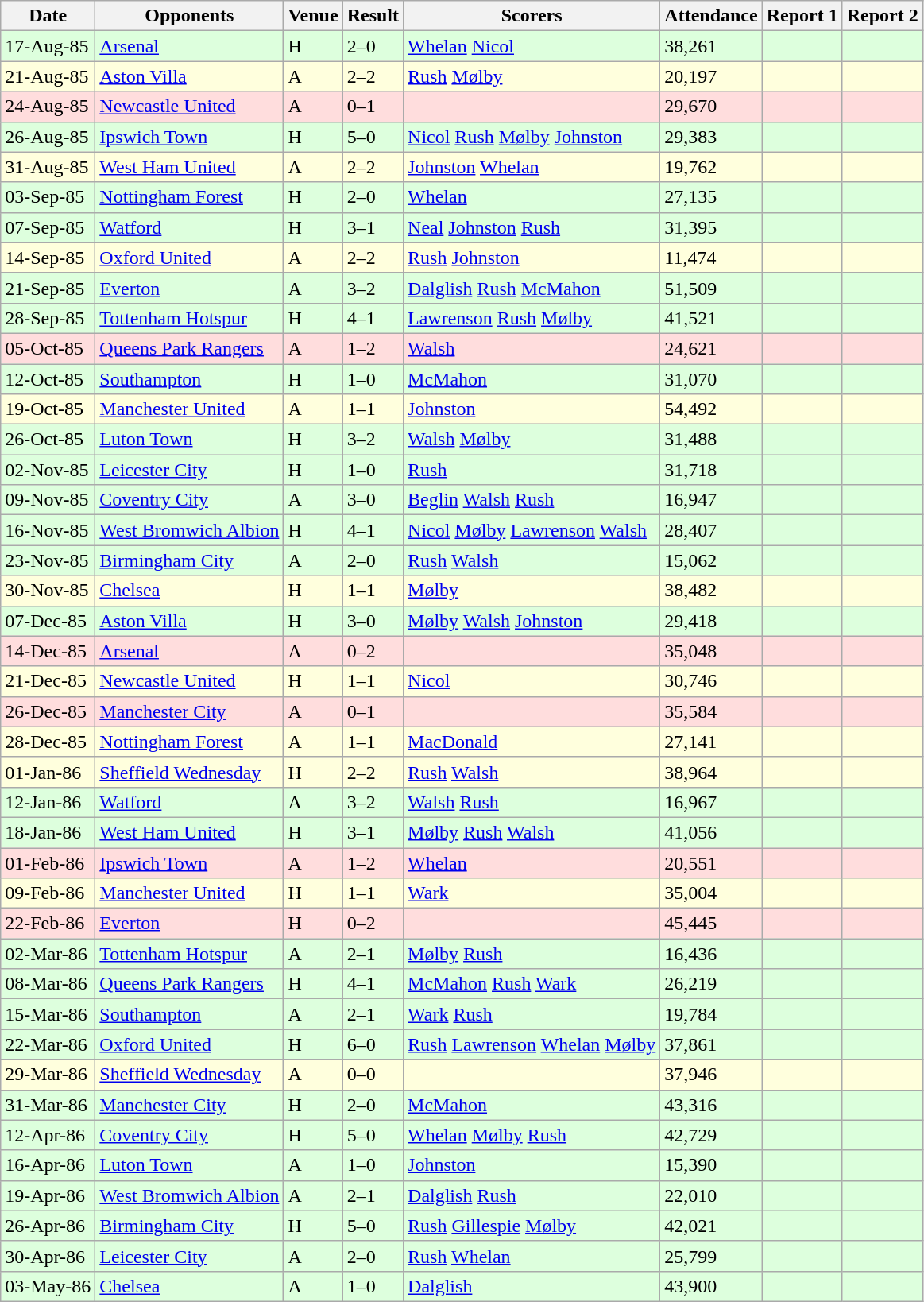<table class=wikitable>
<tr>
<th>Date</th>
<th>Opponents</th>
<th>Venue</th>
<th>Result</th>
<th>Scorers</th>
<th>Attendance</th>
<th>Report 1</th>
<th>Report 2</th>
</tr>
<tr bgcolor="#ddffdd">
<td>17-Aug-85</td>
<td><a href='#'>Arsenal</a></td>
<td>H</td>
<td>2–0</td>
<td><a href='#'>Whelan</a>  <a href='#'>Nicol</a> </td>
<td>38,261</td>
<td></td>
<td></td>
</tr>
<tr bgcolor="#ffffdd">
<td>21-Aug-85</td>
<td><a href='#'>Aston Villa</a></td>
<td>A</td>
<td>2–2</td>
<td><a href='#'>Rush</a>  <a href='#'>Mølby</a> </td>
<td>20,197</td>
<td></td>
<td></td>
</tr>
<tr bgcolor="#ffdddd">
<td>24-Aug-85</td>
<td><a href='#'>Newcastle United</a></td>
<td>A</td>
<td>0–1</td>
<td></td>
<td>29,670</td>
<td></td>
<td></td>
</tr>
<tr bgcolor="#ddffdd">
<td>26-Aug-85</td>
<td><a href='#'>Ipswich Town</a></td>
<td>H</td>
<td>5–0</td>
<td><a href='#'>Nicol</a>  <a href='#'>Rush</a>  <a href='#'>Mølby</a>  <a href='#'>Johnston</a> </td>
<td>29,383</td>
<td></td>
<td></td>
</tr>
<tr bgcolor="#ffffdd">
<td>31-Aug-85</td>
<td><a href='#'>West Ham United</a></td>
<td>A</td>
<td>2–2</td>
<td><a href='#'>Johnston</a>  <a href='#'>Whelan</a> </td>
<td>19,762</td>
<td></td>
<td></td>
</tr>
<tr bgcolor="#ddffdd">
<td>03-Sep-85</td>
<td><a href='#'>Nottingham Forest</a></td>
<td>H</td>
<td>2–0</td>
<td><a href='#'>Whelan</a> </td>
<td>27,135</td>
<td></td>
<td></td>
</tr>
<tr bgcolor="#ddffdd">
<td>07-Sep-85</td>
<td><a href='#'>Watford</a></td>
<td>H</td>
<td>3–1</td>
<td><a href='#'>Neal</a>  <a href='#'>Johnston</a>  <a href='#'>Rush</a> </td>
<td>31,395</td>
<td></td>
<td></td>
</tr>
<tr bgcolor="#ffffdd">
<td>14-Sep-85</td>
<td><a href='#'>Oxford United</a></td>
<td>A</td>
<td>2–2</td>
<td><a href='#'>Rush</a>  <a href='#'>Johnston</a> </td>
<td>11,474</td>
<td></td>
<td></td>
</tr>
<tr bgcolor="#ddffdd">
<td>21-Sep-85</td>
<td><a href='#'>Everton</a></td>
<td>A</td>
<td>3–2</td>
<td><a href='#'>Dalglish</a>  <a href='#'>Rush</a>  <a href='#'>McMahon</a> </td>
<td>51,509</td>
<td></td>
<td></td>
</tr>
<tr bgcolor="#ddffdd">
<td>28-Sep-85</td>
<td><a href='#'>Tottenham Hotspur</a></td>
<td>H</td>
<td>4–1</td>
<td><a href='#'>Lawrenson</a>   <a href='#'>Rush</a>  <a href='#'>Mølby</a> </td>
<td>41,521</td>
<td></td>
<td></td>
</tr>
<tr bgcolor="#ffdddd">
<td>05-Oct-85</td>
<td><a href='#'>Queens Park Rangers</a></td>
<td>A</td>
<td>1–2</td>
<td><a href='#'>Walsh</a> </td>
<td>24,621</td>
<td></td>
<td></td>
</tr>
<tr bgcolor="#ddffdd">
<td>12-Oct-85</td>
<td><a href='#'>Southampton</a></td>
<td>H</td>
<td>1–0</td>
<td><a href='#'>McMahon</a> </td>
<td>31,070</td>
<td></td>
<td></td>
</tr>
<tr bgcolor="#ffffdd">
<td>19-Oct-85</td>
<td><a href='#'>Manchester United</a></td>
<td>A</td>
<td>1–1</td>
<td><a href='#'>Johnston</a> </td>
<td>54,492</td>
<td></td>
<td></td>
</tr>
<tr bgcolor="#ddffdd">
<td>26-Oct-85</td>
<td><a href='#'>Luton Town</a></td>
<td>H</td>
<td>3–2</td>
<td><a href='#'>Walsh</a>  <a href='#'>Mølby</a> </td>
<td>31,488</td>
<td></td>
<td></td>
</tr>
<tr bgcolor="#ddffdd">
<td>02-Nov-85</td>
<td><a href='#'>Leicester City</a></td>
<td>H</td>
<td>1–0</td>
<td><a href='#'>Rush</a> </td>
<td>31,718</td>
<td></td>
<td></td>
</tr>
<tr bgcolor="#ddffdd">
<td>09-Nov-85</td>
<td><a href='#'>Coventry City</a></td>
<td>A</td>
<td>3–0</td>
<td><a href='#'>Beglin</a>  <a href='#'>Walsh</a>  <a href='#'>Rush</a> </td>
<td>16,947</td>
<td></td>
<td></td>
</tr>
<tr bgcolor="#ddffdd">
<td>16-Nov-85</td>
<td><a href='#'>West Bromwich Albion</a></td>
<td>H</td>
<td>4–1</td>
<td><a href='#'>Nicol</a>  <a href='#'>Mølby</a>  <a href='#'>Lawrenson</a>   <a href='#'>Walsh</a> </td>
<td>28,407</td>
<td></td>
<td></td>
</tr>
<tr bgcolor="#ddffdd">
<td>23-Nov-85</td>
<td><a href='#'>Birmingham City</a></td>
<td>A</td>
<td>2–0</td>
<td><a href='#'>Rush</a>  <a href='#'>Walsh</a> </td>
<td>15,062</td>
<td></td>
<td></td>
</tr>
<tr bgcolor="#ffffdd">
<td>30-Nov-85</td>
<td><a href='#'>Chelsea</a></td>
<td>H</td>
<td>1–1</td>
<td><a href='#'>Mølby</a> </td>
<td>38,482</td>
<td></td>
<td></td>
</tr>
<tr bgcolor="#ddffdd">
<td>07-Dec-85</td>
<td><a href='#'>Aston Villa</a></td>
<td>H</td>
<td>3–0</td>
<td><a href='#'>Mølby</a>  <a href='#'>Walsh</a>  <a href='#'>Johnston</a> </td>
<td>29,418</td>
<td></td>
<td></td>
</tr>
<tr bgcolor="#ffdddd">
<td>14-Dec-85</td>
<td><a href='#'>Arsenal</a></td>
<td>A</td>
<td>0–2</td>
<td></td>
<td>35,048</td>
<td></td>
<td></td>
</tr>
<tr bgcolor="#ffffdd">
<td>21-Dec-85</td>
<td><a href='#'>Newcastle United</a></td>
<td>H</td>
<td>1–1</td>
<td><a href='#'>Nicol</a> </td>
<td>30,746</td>
<td></td>
<td></td>
</tr>
<tr bgcolor="#ffdddd">
<td>26-Dec-85</td>
<td><a href='#'>Manchester City</a></td>
<td>A</td>
<td>0–1</td>
<td></td>
<td>35,584</td>
<td></td>
<td></td>
</tr>
<tr bgcolor="#ffffdd">
<td>28-Dec-85</td>
<td><a href='#'>Nottingham Forest</a></td>
<td>A</td>
<td>1–1</td>
<td><a href='#'>MacDonald</a> </td>
<td>27,141</td>
<td></td>
<td></td>
</tr>
<tr bgcolor="#ffffdd">
<td>01-Jan-86</td>
<td><a href='#'>Sheffield Wednesday</a></td>
<td>H</td>
<td>2–2</td>
<td><a href='#'>Rush</a>  <a href='#'>Walsh</a> </td>
<td>38,964</td>
<td></td>
<td></td>
</tr>
<tr bgcolor="#ddffdd">
<td>12-Jan-86</td>
<td><a href='#'>Watford</a></td>
<td>A</td>
<td>3–2</td>
<td><a href='#'>Walsh</a>  <a href='#'>Rush</a> </td>
<td>16,967</td>
<td></td>
<td></td>
</tr>
<tr bgcolor="#ddffdd">
<td>18-Jan-86</td>
<td><a href='#'>West Ham United</a></td>
<td>H</td>
<td>3–1</td>
<td><a href='#'>Mølby</a>  <a href='#'>Rush</a>  <a href='#'>Walsh</a> </td>
<td>41,056</td>
<td></td>
<td></td>
</tr>
<tr bgcolor="#ffdddd">
<td>01-Feb-86</td>
<td><a href='#'>Ipswich Town</a></td>
<td>A</td>
<td>1–2</td>
<td><a href='#'>Whelan</a> </td>
<td>20,551</td>
<td></td>
<td></td>
</tr>
<tr bgcolor="#ffffdd">
<td>09-Feb-86</td>
<td><a href='#'>Manchester United</a></td>
<td>H</td>
<td>1–1</td>
<td><a href='#'>Wark</a> </td>
<td>35,004</td>
<td></td>
<td></td>
</tr>
<tr bgcolor="#ffdddd">
<td>22-Feb-86</td>
<td><a href='#'>Everton</a></td>
<td>H</td>
<td>0–2</td>
<td></td>
<td>45,445</td>
<td></td>
<td></td>
</tr>
<tr bgcolor="#ddffdd">
<td>02-Mar-86</td>
<td><a href='#'>Tottenham Hotspur</a></td>
<td>A</td>
<td>2–1</td>
<td><a href='#'>Mølby</a>  <a href='#'>Rush</a> </td>
<td>16,436</td>
<td></td>
<td></td>
</tr>
<tr bgcolor="#ddffdd">
<td>08-Mar-86</td>
<td><a href='#'>Queens Park Rangers</a></td>
<td>H</td>
<td>4–1</td>
<td><a href='#'>McMahon</a>  <a href='#'>Rush</a>  <a href='#'>Wark</a> </td>
<td>26,219</td>
<td></td>
<td></td>
</tr>
<tr bgcolor="#ddffdd">
<td>15-Mar-86</td>
<td><a href='#'>Southampton</a></td>
<td>A</td>
<td>2–1</td>
<td><a href='#'>Wark</a>  <a href='#'>Rush</a> </td>
<td>19,784</td>
<td></td>
<td></td>
</tr>
<tr bgcolor="#ddffdd">
<td>22-Mar-86</td>
<td><a href='#'>Oxford United</a></td>
<td>H</td>
<td>6–0</td>
<td><a href='#'>Rush</a>  <a href='#'>Lawrenson</a>   <a href='#'>Whelan</a>  <a href='#'>Mølby</a> </td>
<td>37,861</td>
<td></td>
<td></td>
</tr>
<tr bgcolor="#ffffdd">
<td>29-Mar-86</td>
<td><a href='#'>Sheffield Wednesday</a></td>
<td>A</td>
<td>0–0</td>
<td></td>
<td>37,946</td>
<td></td>
<td></td>
</tr>
<tr bgcolor="#ddffdd">
<td>31-Mar-86</td>
<td><a href='#'>Manchester City</a></td>
<td>H</td>
<td>2–0</td>
<td><a href='#'>McMahon</a> </td>
<td>43,316</td>
<td></td>
<td></td>
</tr>
<tr bgcolor="#ddffdd">
<td>12-Apr-86</td>
<td><a href='#'>Coventry City</a></td>
<td>H</td>
<td>5–0</td>
<td><a href='#'>Whelan</a>  <a href='#'>Mølby</a>  <a href='#'>Rush</a> </td>
<td>42,729</td>
<td></td>
<td></td>
</tr>
<tr bgcolor="#ddffdd">
<td>16-Apr-86</td>
<td><a href='#'>Luton Town</a></td>
<td>A</td>
<td>1–0</td>
<td><a href='#'>Johnston</a> </td>
<td>15,390</td>
<td></td>
<td></td>
</tr>
<tr bgcolor="#ddffdd">
<td>19-Apr-86</td>
<td><a href='#'>West Bromwich Albion</a></td>
<td>A</td>
<td>2–1</td>
<td><a href='#'>Dalglish</a>  <a href='#'>Rush</a> </td>
<td>22,010</td>
<td></td>
<td></td>
</tr>
<tr bgcolor="#ddffdd">
<td>26-Apr-86</td>
<td><a href='#'>Birmingham City</a></td>
<td>H</td>
<td>5–0</td>
<td><a href='#'>Rush</a>  <a href='#'>Gillespie</a>  <a href='#'>Mølby</a> </td>
<td>42,021</td>
<td></td>
<td></td>
</tr>
<tr bgcolor="#ddffdd">
<td>30-Apr-86</td>
<td><a href='#'>Leicester City</a></td>
<td>A</td>
<td>2–0</td>
<td><a href='#'>Rush</a>  <a href='#'>Whelan</a> </td>
<td>25,799</td>
<td></td>
<td></td>
</tr>
<tr bgcolor="#ddffdd">
<td>03-May-86</td>
<td><a href='#'>Chelsea</a></td>
<td>A</td>
<td>1–0</td>
<td><a href='#'>Dalglish</a> </td>
<td>43,900</td>
<td></td>
<td></td>
</tr>
</table>
